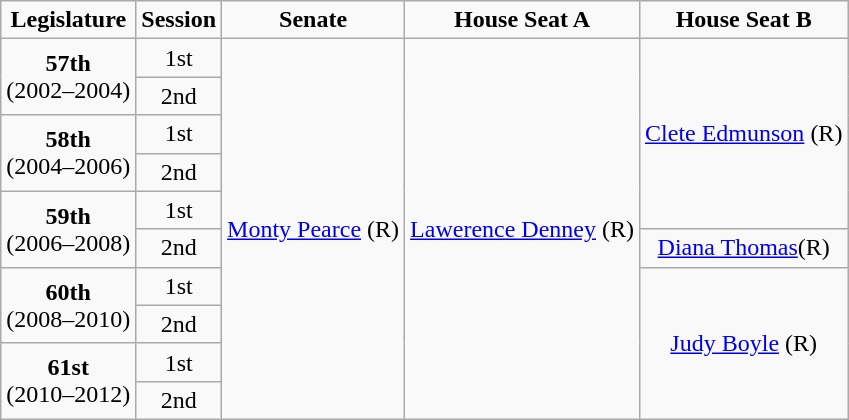<table class=wikitable style="text-align:center">
<tr>
<td><strong>Legislature</strong></td>
<td><strong>Session</strong></td>
<td><strong>Senate</strong></td>
<td><strong>House Seat A</strong></td>
<td><strong>House Seat B</strong></td>
</tr>
<tr>
<td rowspan="2" colspan="1" style="text-align: center;"><strong>57th</strong> <br> (2002–2004)</td>
<td>1st</td>
<td rowspan="10" colspan="1" style="text-align: center;" ><a href='#'>Monty Pearce</a> (R)</td>
<td rowspan="10" colspan="1" style="text-align: center;" ><a href='#'>Lawerence Denney</a> (R)</td>
<td rowspan="5" colspan="1" style="text-align: center;" ><a href='#'>Clete Edmunson</a> (R)</td>
</tr>
<tr>
<td>2nd</td>
</tr>
<tr>
<td rowspan="2" colspan="1" style="text-align: center;"><strong>58th</strong> <br> (2004–2006)</td>
<td>1st</td>
</tr>
<tr>
<td>2nd</td>
</tr>
<tr>
<td rowspan="2" colspan="1" style="text-align: center;"><strong>59th</strong> <br> (2006–2008)</td>
<td>1st</td>
</tr>
<tr>
<td>2nd</td>
<td rowspan="1" colspan="1" style="text-align: center;" ><a href='#'>Diana Thomas</a>(R)</td>
</tr>
<tr>
<td rowspan="2" colspan="1" style="text-align: center;"><strong>60th</strong> <br> (2008–2010)</td>
<td>1st</td>
<td rowspan="4" colspan="1" style="text-align: center;" ><a href='#'>Judy Boyle</a> (R)</td>
</tr>
<tr>
<td>2nd</td>
</tr>
<tr>
<td rowspan="2" colspan="1" style="text-align: center;"><strong>61st</strong> <br> (2010–2012)</td>
<td>1st</td>
</tr>
<tr>
<td>2nd</td>
</tr>
</table>
